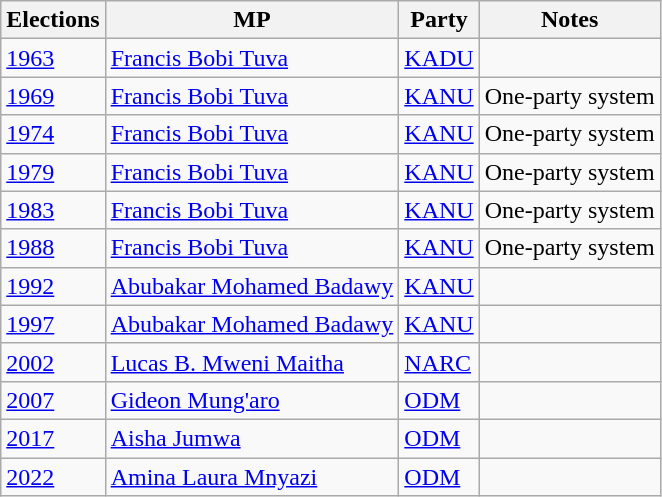<table class="wikitable">
<tr>
<th>Elections</th>
<th>MP </th>
<th>Party</th>
<th>Notes</th>
</tr>
<tr>
<td><a href='#'>1963</a></td>
<td><a href='#'>Francis Bobi Tuva</a></td>
<td><a href='#'>KADU</a></td>
<td></td>
</tr>
<tr>
<td><a href='#'>1969</a></td>
<td><a href='#'>Francis Bobi Tuva</a></td>
<td><a href='#'>KANU</a></td>
<td>One-party system</td>
</tr>
<tr>
<td><a href='#'>1974</a></td>
<td><a href='#'>Francis Bobi Tuva</a></td>
<td><a href='#'>KANU</a></td>
<td>One-party system</td>
</tr>
<tr>
<td><a href='#'>1979</a></td>
<td><a href='#'>Francis Bobi Tuva</a></td>
<td><a href='#'>KANU</a></td>
<td>One-party system</td>
</tr>
<tr>
<td><a href='#'>1983</a></td>
<td><a href='#'>Francis Bobi Tuva</a></td>
<td><a href='#'>KANU</a></td>
<td>One-party system</td>
</tr>
<tr>
<td><a href='#'>1988</a></td>
<td><a href='#'>Francis Bobi Tuva</a></td>
<td><a href='#'>KANU</a></td>
<td>One-party system</td>
</tr>
<tr>
<td><a href='#'>1992</a></td>
<td><a href='#'>Abubakar Mohamed Badawy</a></td>
<td><a href='#'>KANU</a></td>
<td></td>
</tr>
<tr>
<td><a href='#'>1997</a></td>
<td><a href='#'>Abubakar Mohamed Badawy</a></td>
<td><a href='#'>KANU</a></td>
<td></td>
</tr>
<tr>
<td><a href='#'>2002</a></td>
<td><a href='#'>Lucas B. Mweni Maitha</a></td>
<td><a href='#'>NARC</a></td>
<td></td>
</tr>
<tr>
<td><a href='#'>2007</a></td>
<td><a href='#'>Gideon Mung'aro</a></td>
<td><a href='#'>ODM</a></td>
<td></td>
</tr>
<tr>
<td><a href='#'>2017</a></td>
<td><a href='#'>Aisha Jumwa</a></td>
<td><a href='#'>ODM</a></td>
<td></td>
</tr>
<tr>
<td><a href='#'>2022</a></td>
<td><a href='#'>Amina Laura Mnyazi</a></td>
<td><a href='#'>ODM</a></td>
<td></td>
</tr>
</table>
